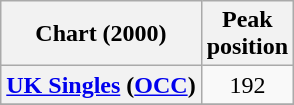<table class="wikitable sortable plainrowheaders" style="text-align:center">
<tr>
<th scope="col">Chart (2000)</th>
<th scope="col">Peak<br>position</th>
</tr>
<tr>
<th scope="row"><a href='#'>UK Singles</a> (<a href='#'>OCC</a>)</th>
<td>192</td>
</tr>
<tr>
</tr>
</table>
